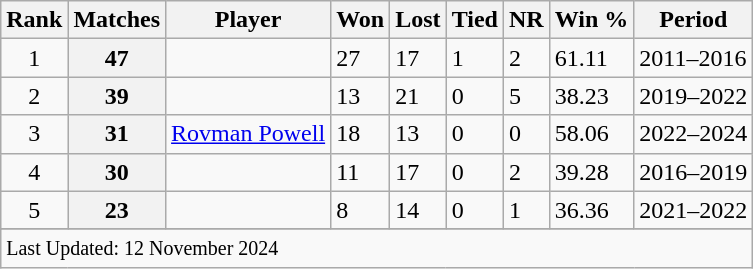<table class="wikitable plainrowheaders sortable">
<tr>
<th scope=col>Rank</th>
<th scope=col>Matches</th>
<th scope=col>Player</th>
<th>Won</th>
<th>Lost</th>
<th>Tied</th>
<th>NR</th>
<th>Win %</th>
<th>Period</th>
</tr>
<tr>
<td align=center>1</td>
<th scope=row style=text-align:center;>47</th>
<td></td>
<td>27</td>
<td>17</td>
<td>1</td>
<td>2</td>
<td>61.11</td>
<td>2011–2016</td>
</tr>
<tr>
<td align=center>2</td>
<th scope=row style=text-align:center;>39</th>
<td></td>
<td>13</td>
<td>21</td>
<td>0</td>
<td>5</td>
<td>38.23</td>
<td>2019–2022</td>
</tr>
<tr>
<td align=center>3</td>
<th scope=row style=text-align:center;>31</th>
<td><a href='#'>Rovman Powell</a></td>
<td>18</td>
<td>13</td>
<td>0</td>
<td>0</td>
<td>58.06</td>
<td>2022–2024</td>
</tr>
<tr>
<td align=center>4</td>
<th scope=row style=text-align:center;>30</th>
<td></td>
<td>11</td>
<td>17</td>
<td>0</td>
<td>2</td>
<td>39.28</td>
<td>2016–2019</td>
</tr>
<tr>
<td align=center>5</td>
<th scope=row style=text-align:center;>23</th>
<td></td>
<td>8</td>
<td>14</td>
<td>0</td>
<td>1</td>
<td>36.36</td>
<td>2021–2022</td>
</tr>
<tr>
</tr>
<tr class=sortbottom>
<td colspan=9><small>Last Updated: 12 November 2024</small></td>
</tr>
</table>
